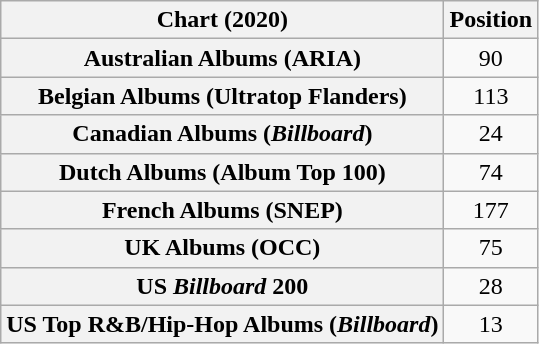<table class="wikitable sortable plainrowheaders" style="text-align:center">
<tr>
<th scope="col">Chart (2020)</th>
<th scope="col">Position</th>
</tr>
<tr>
<th scope="row">Australian Albums (ARIA)</th>
<td>90</td>
</tr>
<tr>
<th scope="row">Belgian Albums (Ultratop Flanders)</th>
<td>113</td>
</tr>
<tr>
<th scope="row">Canadian Albums (<em>Billboard</em>)</th>
<td>24</td>
</tr>
<tr>
<th scope="row">Dutch Albums (Album Top 100)</th>
<td>74</td>
</tr>
<tr>
<th scope="row">French Albums (SNEP)</th>
<td>177</td>
</tr>
<tr>
<th scope="row">UK Albums (OCC)</th>
<td>75</td>
</tr>
<tr>
<th scope="row">US <em>Billboard</em> 200</th>
<td>28</td>
</tr>
<tr>
<th scope="row">US Top R&B/Hip-Hop Albums (<em>Billboard</em>)</th>
<td>13</td>
</tr>
</table>
